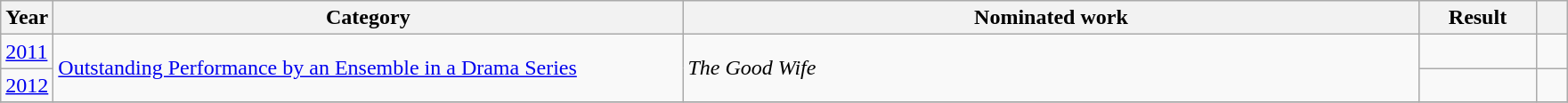<table class=wikitable>
<tr>
<th scope="col" style="width:1em;">Year</th>
<th scope="col" style="width:29em;">Category</th>
<th scope="col" style="width:34em;">Nominated work</th>
<th scope="col" style="width:5em;">Result</th>
<th scope="col" style="width:1em;"></th>
</tr>
<tr>
<td><a href='#'>2011</a></td>
<td rowspan="2"><a href='#'>Outstanding Performance by an Ensemble in a Drama Series</a></td>
<td rowspan="2"><em>The Good Wife</em></td>
<td></td>
<td></td>
</tr>
<tr>
<td><a href='#'>2012</a></td>
<td></td>
<td></td>
</tr>
<tr>
</tr>
</table>
